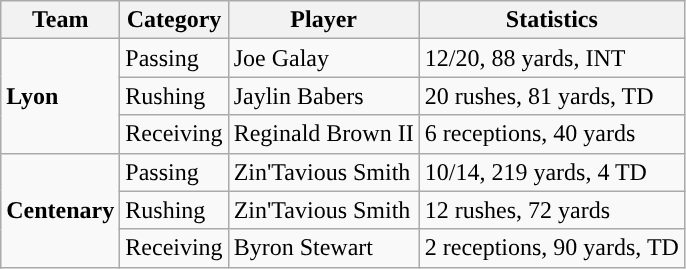<table class="wikitable" style="float: left;">
<tr>
<th>Team</th>
<th>Category</th>
<th>Player</th>
<th>Statistics</th>
</tr>
<tr>
<td rowspan=3><strong>Lyon</strong></td>
<td>Passing</td>
<td>Joe Galay</td>
<td>12/20, 88 yards, INT</td>
</tr>
<tr>
<td>Rushing</td>
<td>Jaylin Babers</td>
<td>20 rushes, 81 yards, TD</td>
</tr>
<tr>
<td>Receiving</td>
<td>Reginald Brown II</td>
<td>6 receptions, 40 yards</td>
</tr>
<tr>
<td rowspan=3><strong>Centenary</strong></td>
<td>Passing</td>
<td>Zin'Tavious Smith</td>
<td>10/14, 219 yards, 4 TD</td>
</tr>
<tr>
<td>Rushing</td>
<td>Zin'Tavious Smith</td>
<td>12 rushes, 72 yards</td>
</tr>
<tr>
<td>Receiving</td>
<td>Byron Stewart</td>
<td>2 receptions, 90 yards, TD</td>
</tr>
</table>
